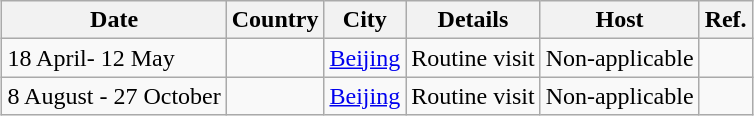<table class="wikitable sortable" border="1" style="margin: 1em auto 1em auto">
<tr>
<th>Date</th>
<th>Country</th>
<th>City</th>
<th>Details</th>
<th>Host</th>
<th>Ref.</th>
</tr>
<tr>
<td>18 April- 12 May</td>
<td></td>
<td><a href='#'>Beijing</a></td>
<td>Routine visit</td>
<td>Non-applicable</td>
<td></td>
</tr>
<tr>
<td>8 August - 27 October</td>
<td></td>
<td><a href='#'>Beijing</a></td>
<td>Routine visit</td>
<td>Non-applicable</td>
<td></td>
</tr>
</table>
